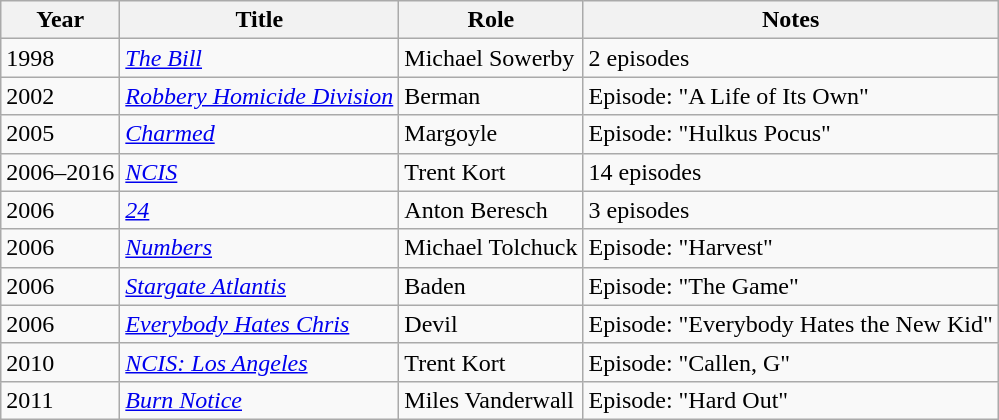<table class="wikitable sortable">
<tr>
<th>Year</th>
<th>Title</th>
<th>Role</th>
<th>Notes</th>
</tr>
<tr>
<td>1998</td>
<td><em><a href='#'>The Bill</a></em></td>
<td>Michael Sowerby</td>
<td>2 episodes</td>
</tr>
<tr>
<td>2002</td>
<td><em><a href='#'>Robbery Homicide Division</a></em></td>
<td>Berman</td>
<td>Episode: "A Life of Its Own"</td>
</tr>
<tr>
<td>2005</td>
<td><em><a href='#'>Charmed</a></em></td>
<td>Margoyle</td>
<td>Episode: "Hulkus Pocus"</td>
</tr>
<tr>
<td>2006–2016</td>
<td><em><a href='#'>NCIS</a></em></td>
<td>Trent Kort</td>
<td>14 episodes</td>
</tr>
<tr>
<td>2006</td>
<td><em><a href='#'>24</a></em></td>
<td>Anton Beresch</td>
<td>3 episodes</td>
</tr>
<tr>
<td>2006</td>
<td><em><a href='#'>Numbers</a></em></td>
<td>Michael Tolchuck</td>
<td>Episode: "Harvest"</td>
</tr>
<tr>
<td>2006</td>
<td><em><a href='#'>Stargate Atlantis</a></em></td>
<td>Baden</td>
<td>Episode: "The Game"</td>
</tr>
<tr>
<td>2006</td>
<td><em><a href='#'>Everybody Hates Chris</a></em></td>
<td>Devil</td>
<td>Episode: "Everybody Hates the New Kid"</td>
</tr>
<tr>
<td>2010</td>
<td><em><a href='#'>NCIS: Los Angeles</a></em></td>
<td>Trent Kort</td>
<td>Episode: "Callen, G"</td>
</tr>
<tr>
<td>2011</td>
<td><em><a href='#'>Burn Notice</a></em></td>
<td>Miles Vanderwall</td>
<td>Episode: "Hard Out"</td>
</tr>
</table>
